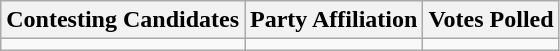<table class="wikitable sortable">
<tr>
<th>Contesting Candidates</th>
<th>Party Affiliation</th>
<th>Votes Polled</th>
</tr>
<tr>
<td></td>
<td></td>
<td></td>
</tr>
</table>
